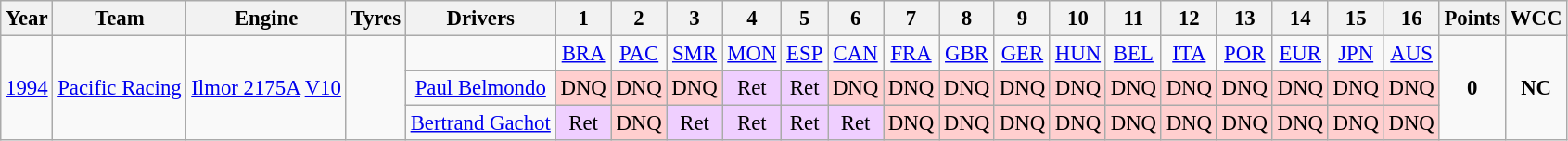<table class="wikitable" style="text-align:center; font-size:95%">
<tr>
<th>Year</th>
<th>Team</th>
<th>Engine</th>
<th>Tyres</th>
<th>Drivers</th>
<th>1</th>
<th>2</th>
<th>3</th>
<th>4</th>
<th>5</th>
<th>6</th>
<th>7</th>
<th>8</th>
<th>9</th>
<th>10</th>
<th>11</th>
<th>12</th>
<th>13</th>
<th>14</th>
<th>15</th>
<th>16</th>
<th>Points</th>
<th>WCC</th>
</tr>
<tr>
<td rowspan="3"><a href='#'>1994</a></td>
<td rowspan="3"><a href='#'>Pacific Racing</a></td>
<td rowspan="3"><a href='#'>Ilmor 2175A</a> <a href='#'>V10</a></td>
<td rowspan="3"></td>
<td></td>
<td><a href='#'>BRA</a></td>
<td><a href='#'>PAC</a></td>
<td><a href='#'>SMR</a></td>
<td><a href='#'>MON</a></td>
<td><a href='#'>ESP</a></td>
<td><a href='#'>CAN</a></td>
<td><a href='#'>FRA</a></td>
<td><a href='#'>GBR</a></td>
<td><a href='#'>GER</a></td>
<td><a href='#'>HUN</a></td>
<td><a href='#'>BEL</a></td>
<td><a href='#'>ITA</a></td>
<td><a href='#'>POR</a></td>
<td><a href='#'>EUR</a></td>
<td><a href='#'>JPN</a></td>
<td><a href='#'>AUS</a></td>
<td rowspan="3"><strong>0</strong></td>
<td rowspan="3"><strong>NC</strong></td>
</tr>
<tr>
<td><a href='#'>Paul Belmondo</a></td>
<td style="background:#FFCFCF;">DNQ</td>
<td style="background:#FFCFCF;">DNQ</td>
<td style="background:#FFCFCF;">DNQ</td>
<td style="background:#EFCFFF;">Ret</td>
<td style="background:#EFCFFF;">Ret</td>
<td style="background:#FFCFCF;">DNQ</td>
<td style="background:#FFCFCF;">DNQ</td>
<td style="background:#FFCFCF;">DNQ</td>
<td style="background:#FFCFCF;">DNQ</td>
<td style="background:#FFCFCF;">DNQ</td>
<td style="background:#FFCFCF;">DNQ</td>
<td style="background:#FFCFCF;">DNQ</td>
<td style="background:#FFCFCF;">DNQ</td>
<td style="background:#FFCFCF;">DNQ</td>
<td style="background:#FFCFCF;">DNQ</td>
<td style="background:#FFCFCF;">DNQ</td>
</tr>
<tr>
<td><a href='#'>Bertrand Gachot</a></td>
<td style="background:#EFCFFF;">Ret</td>
<td style="background:#FFCFCF;">DNQ</td>
<td style="background:#EFCFFF;">Ret</td>
<td style="background:#EFCFFF;">Ret</td>
<td style="background:#EFCFFF;">Ret</td>
<td style="background:#EFCFFF;">Ret</td>
<td style="background:#FFCFCF;">DNQ</td>
<td style="background:#FFCFCF;">DNQ</td>
<td style="background:#FFCFCF;">DNQ</td>
<td style="background:#FFCFCF;">DNQ</td>
<td style="background:#FFCFCF;">DNQ</td>
<td style="background:#FFCFCF;">DNQ</td>
<td style="background:#FFCFCF;">DNQ</td>
<td style="background:#FFCFCF;">DNQ</td>
<td style="background:#FFCFCF;">DNQ</td>
<td style="background:#FFCFCF;">DNQ</td>
</tr>
</table>
